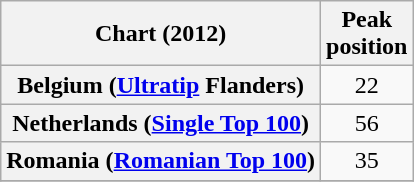<table class="wikitable sortable plainrowheaders" border="1">
<tr>
<th scope="col">Chart (2012)</th>
<th scope="col">Peak<br>position</th>
</tr>
<tr>
<th scope="row">Belgium (<a href='#'>Ultratip</a> Flanders)</th>
<td align="center">22</td>
</tr>
<tr>
<th scope="row">Netherlands (<a href='#'>Single Top 100</a>)</th>
<td align="center">56</td>
</tr>
<tr>
<th scope="row">Romania (<a href='#'>Romanian Top 100</a>)</th>
<td align="center">35</td>
</tr>
<tr>
</tr>
</table>
